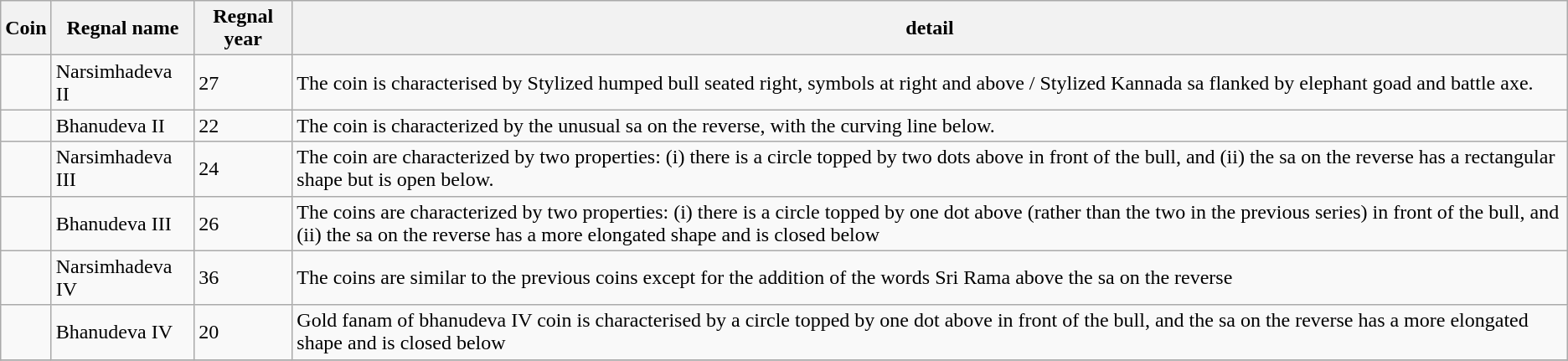<table class="wikitable">
<tr>
<th>Coin</th>
<th>Regnal name</th>
<th>Regnal year</th>
<th>detail</th>
</tr>
<tr>
<td></td>
<td>Narsimhadeva II</td>
<td>27</td>
<td>The coin is characterised by Stylized humped bull seated right, symbols at right and above / Stylized Kannada sa flanked by elephant goad and battle axe.</td>
</tr>
<tr>
<td></td>
<td>Bhanudeva II</td>
<td>22</td>
<td>The coin is characterized by the unusual sa on the reverse, with the curving line below.</td>
</tr>
<tr>
<td></td>
<td>Narsimhadeva III</td>
<td>24</td>
<td>The coin are characterized by two properties: (i) there is a circle topped by two dots above in front of the bull, and (ii) the sa on the reverse has a rectangular shape but is open below.</td>
</tr>
<tr>
<td></td>
<td>Bhanudeva III</td>
<td>26</td>
<td>The coins are characterized by two properties: (i) there is a circle topped by one dot above (rather than the two in the previous series) in front of the bull, and (ii) the sa on the reverse has a more elongated shape and is closed below</td>
</tr>
<tr>
<td></td>
<td>Narsimhadeva IV</td>
<td>36</td>
<td>The coins are similar to the previous coins except for the addition of the words Sri Rama above the sa on the reverse</td>
</tr>
<tr>
<td></td>
<td>Bhanudeva IV</td>
<td>20</td>
<td>Gold fanam of bhanudeva IV coin is characterised by a circle topped by one dot above in front of the bull, and the sa on the reverse has a more elongated shape and is closed below</td>
</tr>
<tr>
</tr>
</table>
